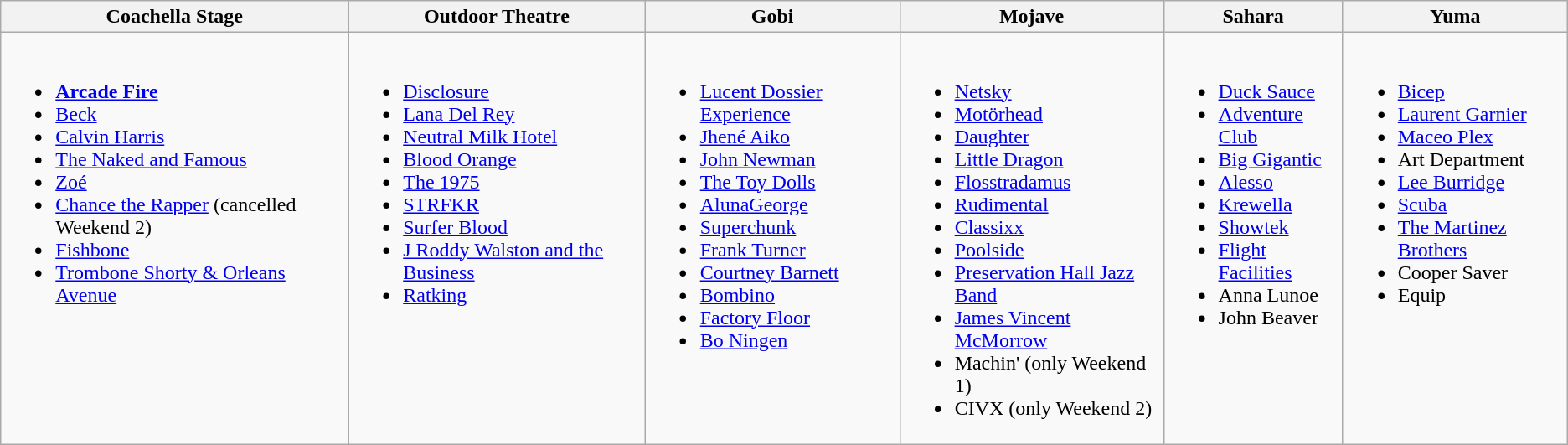<table class="wikitable">
<tr>
<th>Coachella Stage</th>
<th>Outdoor Theatre</th>
<th>Gobi</th>
<th>Mojave</th>
<th>Sahara</th>
<th>Yuma</th>
</tr>
<tr valign="top">
<td><br><ul><li><strong><a href='#'>Arcade Fire</a></strong></li><li><a href='#'>Beck</a></li><li><a href='#'>Calvin Harris</a></li><li><a href='#'>The Naked and Famous</a></li><li><a href='#'>Zoé</a></li><li><a href='#'>Chance the Rapper</a> (cancelled Weekend 2)</li><li><a href='#'>Fishbone</a></li><li><a href='#'>Trombone Shorty & Orleans Avenue</a></li></ul></td>
<td><br><ul><li><a href='#'>Disclosure</a></li><li><a href='#'>Lana Del Rey</a></li><li><a href='#'>Neutral Milk Hotel</a></li><li><a href='#'>Blood Orange</a></li><li><a href='#'>The 1975</a></li><li><a href='#'>STRFKR</a></li><li><a href='#'>Surfer Blood</a></li><li><a href='#'>J Roddy Walston and the Business</a></li><li><a href='#'>Ratking</a></li></ul></td>
<td><br><ul><li><a href='#'>Lucent Dossier Experience</a></li><li><a href='#'>Jhené Aiko</a></li><li><a href='#'>John Newman</a></li><li><a href='#'>The Toy Dolls</a></li><li><a href='#'>AlunaGeorge</a></li><li><a href='#'>Superchunk</a></li><li><a href='#'>Frank Turner</a></li><li><a href='#'>Courtney Barnett</a></li><li><a href='#'>Bombino</a></li><li><a href='#'>Factory Floor</a></li><li><a href='#'>Bo Ningen</a></li></ul></td>
<td><br><ul><li><a href='#'>Netsky</a></li><li><a href='#'>Motörhead</a></li><li><a href='#'>Daughter</a></li><li><a href='#'>Little Dragon</a></li><li><a href='#'>Flosstradamus</a></li><li><a href='#'>Rudimental</a></li><li><a href='#'>Classixx</a></li><li><a href='#'>Poolside</a></li><li><a href='#'>Preservation Hall Jazz Band</a></li><li><a href='#'>James Vincent McMorrow</a></li><li>Machin' (only Weekend 1)</li><li>CIVX (only Weekend 2)</li></ul></td>
<td><br><ul><li><a href='#'>Duck Sauce</a></li><li><a href='#'>Adventure Club</a></li><li><a href='#'>Big Gigantic</a></li><li><a href='#'>Alesso</a></li><li><a href='#'>Krewella</a></li><li><a href='#'>Showtek</a></li><li><a href='#'>Flight Facilities</a></li><li>Anna Lunoe</li><li>John Beaver</li></ul></td>
<td><br><ul><li><a href='#'>Bicep</a></li><li><a href='#'>Laurent Garnier</a></li><li><a href='#'>Maceo Plex</a></li><li>Art Department</li><li><a href='#'>Lee Burridge</a></li><li><a href='#'>Scuba</a></li><li><a href='#'>The Martinez Brothers</a></li><li>Cooper Saver</li><li>Equip</li></ul></td>
</tr>
</table>
